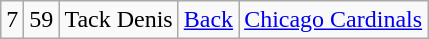<table class="wikitable" style="text-align:center">
<tr>
<td>7</td>
<td>59</td>
<td>Tack Denis</td>
<td><a href='#'>Back</a></td>
<td><a href='#'>Chicago Cardinals</a></td>
</tr>
</table>
